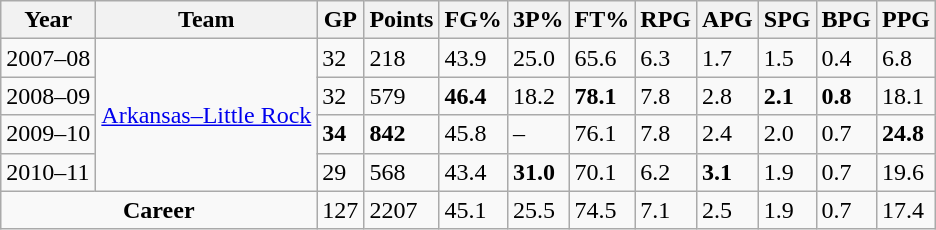<table class="wikitable sortable">
<tr>
<th>Year</th>
<th>Team</th>
<th>GP</th>
<th>Points</th>
<th>FG%</th>
<th>3P%</th>
<th>FT%</th>
<th>RPG</th>
<th>APG</th>
<th>SPG</th>
<th>BPG</th>
<th>PPG</th>
</tr>
<tr>
<td>2007–08</td>
<td rowspan=4><a href='#'>Arkansas–Little Rock</a></td>
<td>32</td>
<td>218</td>
<td>43.9</td>
<td>25.0</td>
<td>65.6</td>
<td>6.3</td>
<td>1.7</td>
<td>1.5</td>
<td>0.4</td>
<td>6.8</td>
</tr>
<tr>
<td>2008–09</td>
<td>32</td>
<td>579</td>
<td><strong>46.4</strong></td>
<td>18.2</td>
<td><strong>78.1</strong></td>
<td>7.8</td>
<td>2.8</td>
<td><strong>2.1</strong></td>
<td><strong>0.8</strong></td>
<td>18.1</td>
</tr>
<tr>
<td>2009–10</td>
<td><strong>34</strong></td>
<td><strong>842</strong></td>
<td>45.8</td>
<td>–</td>
<td>76.1</td>
<td>7.8</td>
<td>2.4</td>
<td>2.0</td>
<td>0.7</td>
<td><strong>24.8</strong></td>
</tr>
<tr>
<td>2010–11</td>
<td>29</td>
<td>568</td>
<td>43.4</td>
<td><strong>31.0</strong></td>
<td>70.1</td>
<td>6.2</td>
<td><strong>3.1</strong></td>
<td>1.9</td>
<td>0.7</td>
<td>19.6</td>
</tr>
<tr class="sortbottom">
<td colspan=2 align=center><strong>Career</strong></td>
<td>127</td>
<td>2207</td>
<td>45.1</td>
<td>25.5</td>
<td>74.5</td>
<td>7.1</td>
<td>2.5</td>
<td>1.9</td>
<td>0.7</td>
<td>17.4</td>
</tr>
</table>
